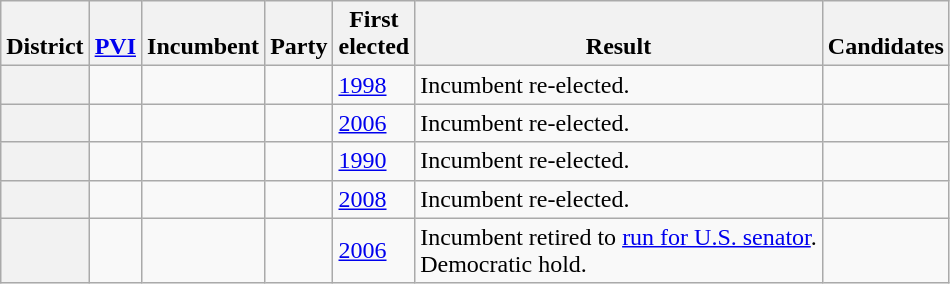<table class="wikitable sortable">
<tr valign=bottom>
<th>District</th>
<th><a href='#'>PVI</a></th>
<th>Incumbent</th>
<th>Party</th>
<th>First<br>elected</th>
<th>Result</th>
<th>Candidates</th>
</tr>
<tr>
<th></th>
<td></td>
<td></td>
<td></td>
<td><a href='#'>1998</a></td>
<td>Incumbent re-elected.</td>
<td nowrap></td>
</tr>
<tr>
<th></th>
<td></td>
<td></td>
<td></td>
<td><a href='#'>2006</a></td>
<td>Incumbent re-elected.</td>
<td nowrap></td>
</tr>
<tr>
<th></th>
<td></td>
<td></td>
<td></td>
<td><a href='#'>1990</a></td>
<td>Incumbent re-elected.</td>
<td nowrap></td>
</tr>
<tr>
<th></th>
<td></td>
<td></td>
<td></td>
<td><a href='#'>2008</a></td>
<td>Incumbent re-elected.</td>
<td nowrap></td>
</tr>
<tr>
<th></th>
<td></td>
<td></td>
<td></td>
<td><a href='#'>2006</a></td>
<td>Incumbent retired to <a href='#'>run for U.S. senator</a>.<br>Democratic hold.</td>
<td nowrap></td>
</tr>
</table>
